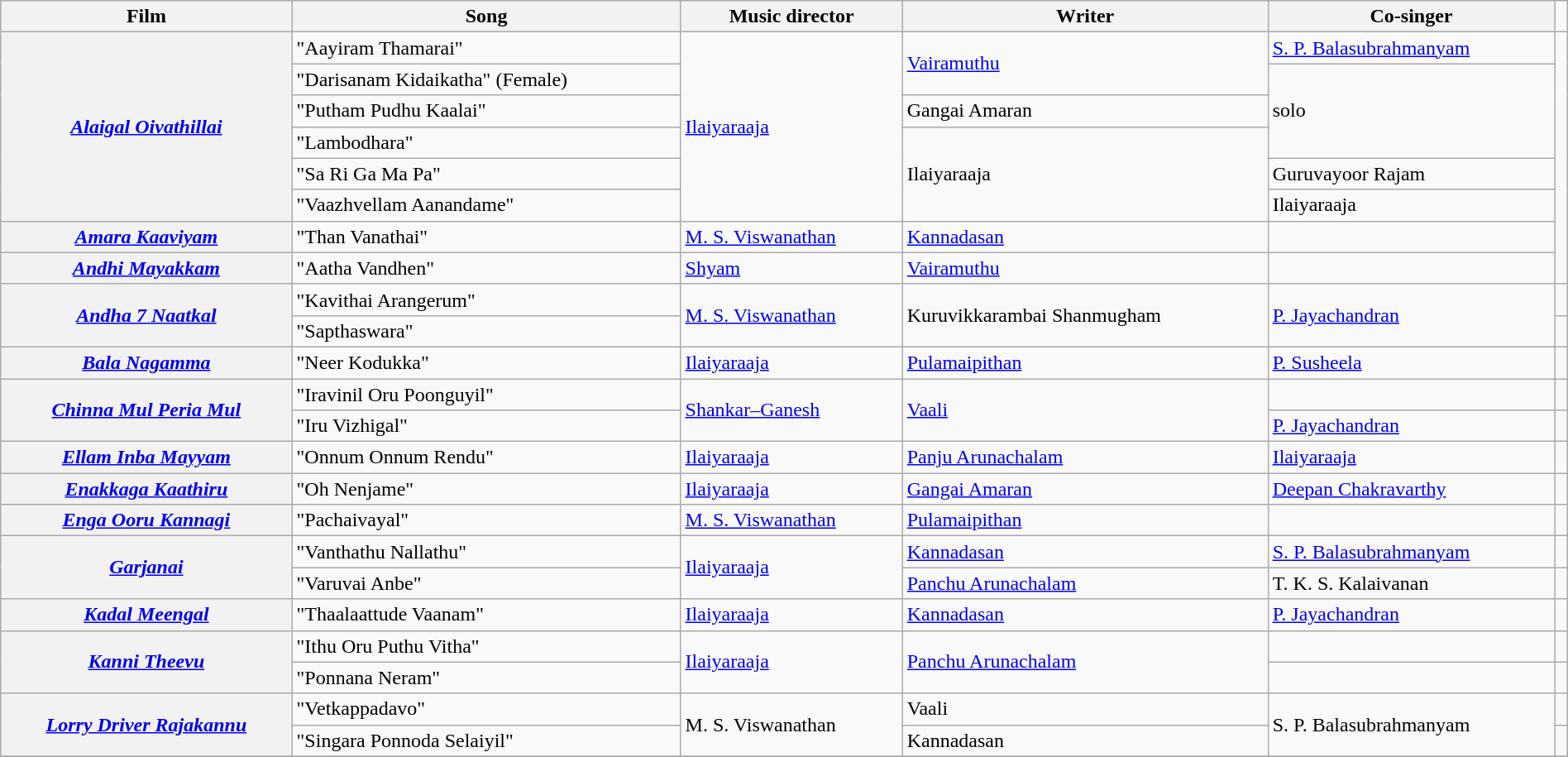<table class="wikitable sortable" width="100%" textcolor:#000;>
<tr>
<th>Film</th>
<th>Song</th>
<th>Music director</th>
<th>Writer</th>
<th>Co-singer</th>
<td></td>
</tr>
<tr>
<th rowspan=6><em><a href='#'>Alaigal Oivathillai</a></em></th>
<td>"Aayiram Thamarai"</td>
<td rowspan=6><a href='#'>Ilaiyaraaja</a></td>
<td rowspan=2><a href='#'>Vairamuthu</a></td>
<td><a href='#'>S. P. Balasubrahmanyam</a></td>
</tr>
<tr>
<td>"Darisanam Kidaikatha" (Female)</td>
<td rowspan=3>solo</td>
</tr>
<tr>
<td>"Putham Pudhu Kaalai"</td>
<td>Gangai Amaran</td>
</tr>
<tr>
<td>"Lambodhara"</td>
<td rowspan=3>Ilaiyaraaja</td>
</tr>
<tr>
<td>"Sa Ri Ga Ma Pa"</td>
<td>Guruvayoor Rajam</td>
</tr>
<tr>
<td>"Vaazhvellam Aanandame"</td>
<td>Ilaiyaraaja</td>
</tr>
<tr>
<th><em><a href='#'>Amara Kaaviyam</a></em></th>
<td>"Than Vanathai"</td>
<td><a href='#'>M. S. Viswanathan</a></td>
<td><a href='#'>Kannadasan</a></td>
<td></td>
</tr>
<tr>
<th><em><a href='#'>Andhi Mayakkam</a></em></th>
<td>"Aatha Vandhen"</td>
<td><a href='#'>Shyam</a></td>
<td><a href='#'>Vairamuthu</a></td>
<td></td>
</tr>
<tr>
<th rowspan="2"><em><a href='#'>Andha 7 Naatkal</a></em></th>
<td>"Kavithai Arangerum"</td>
<td rowspan="2"><a href='#'>M. S. Viswanathan</a></td>
<td rowspan="2">Kuruvikkarambai Shanmugham</td>
<td rowspan="2"><a href='#'>P. Jayachandran</a></td>
<td></td>
</tr>
<tr>
<td>"Sapthaswara"</td>
<td></td>
</tr>
<tr>
<th><em><a href='#'>Bala Nagamma</a></em></th>
<td>"Neer Kodukka"</td>
<td><a href='#'>Ilaiyaraaja</a></td>
<td><a href='#'>Pulamaipithan</a></td>
<td><a href='#'>P. Susheela</a></td>
<td></td>
</tr>
<tr>
<th rowspan="2"><em><a href='#'>Chinna Mul Peria Mul</a></em></th>
<td>"Iravinil Oru Poonguyil"</td>
<td rowspan="2"><a href='#'>Shankar–Ganesh</a></td>
<td rowspan="2"><a href='#'>Vaali</a></td>
<td></td>
<td></td>
</tr>
<tr>
<td>"Iru Vizhigal"</td>
<td><a href='#'>P. Jayachandran</a></td>
<td></td>
</tr>
<tr>
<th><em><a href='#'>Ellam Inba Mayyam</a></em></th>
<td>"Onnum Onnum Rendu"</td>
<td><a href='#'>Ilaiyaraaja</a></td>
<td><a href='#'>Panju Arunachalam</a></td>
<td><a href='#'>Ilaiyaraaja</a></td>
<td></td>
</tr>
<tr>
<th><em><a href='#'>Enakkaga Kaathiru</a></em></th>
<td>"Oh Nenjame"</td>
<td><a href='#'>Ilaiyaraaja</a></td>
<td><a href='#'>Gangai Amaran</a></td>
<td><a href='#'>Deepan Chakravarthy</a></td>
<td></td>
</tr>
<tr>
<th><em><a href='#'>Enga Ooru Kannagi</a></em></th>
<td>"Pachaivayal"</td>
<td><a href='#'>M. S. Viswanathan</a></td>
<td><a href='#'>Pulamaipithan</a></td>
<td></td>
<td></td>
</tr>
<tr>
<th rowspan="2"><em><a href='#'>Garjanai</a></em></th>
<td>"Vanthathu Nallathu"</td>
<td rowspan="2"><a href='#'>Ilaiyaraaja</a></td>
<td><a href='#'>Kannadasan</a></td>
<td><a href='#'>S. P. Balasubrahmanyam</a></td>
<td></td>
</tr>
<tr>
<td>"Varuvai Anbe"</td>
<td><a href='#'>Panchu Arunachalam</a></td>
<td>T. K. S. Kalaivanan</td>
<td></td>
</tr>
<tr>
<th><em><a href='#'>Kadal Meengal</a></em></th>
<td>"Thaalaattude Vaanam"</td>
<td><a href='#'>Ilaiyaraaja</a></td>
<td><a href='#'>Kannadasan</a></td>
<td><a href='#'>P. Jayachandran</a></td>
<td></td>
</tr>
<tr>
<th rowspan="2"><em><a href='#'>Kanni Theevu</a></em></th>
<td>"Ithu Oru Puthu Vitha"</td>
<td rowspan="2"><a href='#'>Ilaiyaraaja</a></td>
<td rowspan="2"><a href='#'>Panchu Arunachalam</a></td>
<td></td>
<td></td>
</tr>
<tr>
<td>"Ponnana Neram"</td>
<td></td>
<td></td>
</tr>
<tr>
<th Rowspan=2><em><a href='#'>Lorry Driver Rajakannu</a></em></th>
<td>"Vetkappadavo"</td>
<td rowspan=2>M. S. Viswanathan</td>
<td>Vaali</td>
<td rowspan=2>S. P. Balasubrahmanyam</td>
<td></td>
</tr>
<tr>
<td>"Singara Ponnoda Selaiyil"</td>
<td rowspan=>Kannadasan</td>
<td></td>
</tr>
<tr>
</tr>
</table>
